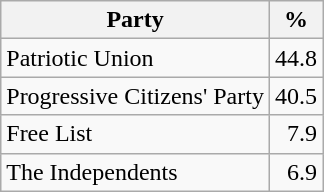<table class=wikitable style=text-align:right>
<tr>
<th>Party</th>
<th>%</th>
</tr>
<tr>
<td align=left>Patriotic Union</td>
<td>44.8</td>
</tr>
<tr>
<td align=left>Progressive Citizens' Party</td>
<td>40.5</td>
</tr>
<tr>
<td align=left>Free List</td>
<td>7.9</td>
</tr>
<tr>
<td align=left>The Independents</td>
<td>6.9</td>
</tr>
</table>
